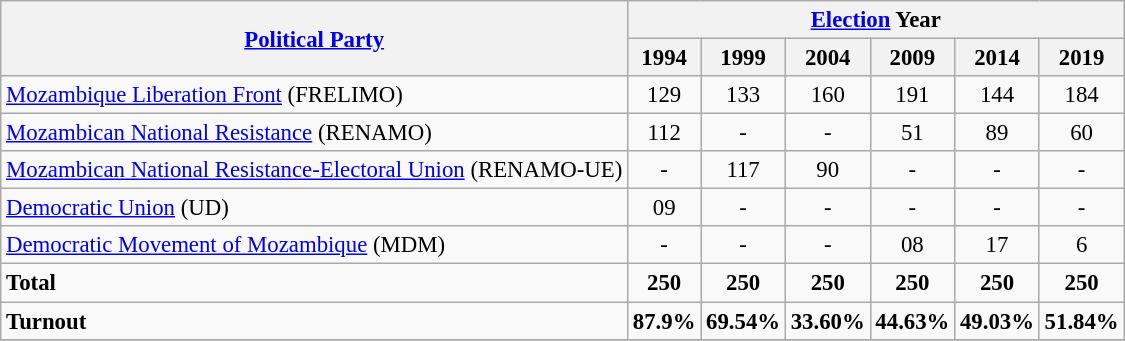<table class="wikitable" style="font-size: 95%;">
<tr>
<th scope="col" rowspan="2"><a href='#'>Political Party</a></th>
<th scope="col" colspan="8"><a href='#'>Election</a> Year</th>
</tr>
<tr>
<th scope="col">1994</th>
<th scope="col">1999</th>
<th scope="col">2004</th>
<th scope="col">2009</th>
<th scope="col">2014</th>
<th scope="col">2019</th>
</tr>
<tr>
<td align="left"><a href='#'>Mozambique Liberation Front</a> (FRELIMO)</td>
<td align="center">129</td>
<td align="center">133</td>
<td align="center">160</td>
<td align="center">191</td>
<td align="center">144</td>
<td align="center">184</td>
</tr>
<tr>
<td align="left"><a href='#'>Mozambican National Resistance</a> (RENAMO)</td>
<td align="center">112</td>
<td align="center">-</td>
<td align="center">-</td>
<td align="center">51</td>
<td align="center">89</td>
<td align="center">60</td>
</tr>
<tr>
<td align="left"><a href='#'>Mozambican National Resistance-Electoral Union</a> (RENAMO-UE)</td>
<td align="center">-</td>
<td align="center">117</td>
<td align="center">90</td>
<td align="center">-</td>
<td align="center">-</td>
<td align="center">-</td>
</tr>
<tr>
<td align="left"><a href='#'>Democratic Union</a> (UD)</td>
<td align="center">09</td>
<td align="center">-</td>
<td align="center">-</td>
<td align="center">-</td>
<td align="center">-</td>
<td align="center">-</td>
</tr>
<tr>
<td align="left"><a href='#'>Democratic Movement of Mozambique</a> (MDM)</td>
<td align="center">-</td>
<td align="center">-</td>
<td align="center">-</td>
<td align="center">08</td>
<td align="center">17</td>
<td align="center">6</td>
</tr>
<tr>
<td align="left"><strong>Total</strong></td>
<td align="center"><strong>250</strong></td>
<td align="center"><strong>250</strong></td>
<td align="center"><strong>250</strong></td>
<td align="center"><strong>250</strong></td>
<td align="center"><strong>250</strong></td>
<td align="center"><strong>250</strong></td>
</tr>
<tr>
<td align="left"><strong>Turnout</strong></td>
<td align="center"><strong>87.9%</strong></td>
<td align="center"><strong>69.54%</strong></td>
<td align="center"><strong>33.60%</strong></td>
<td align="center"><strong>44.63%</strong></td>
<td align="center"><strong>49.03%</strong></td>
<td align="center"><strong>51.84%</strong></td>
</tr>
<tr>
</tr>
</table>
